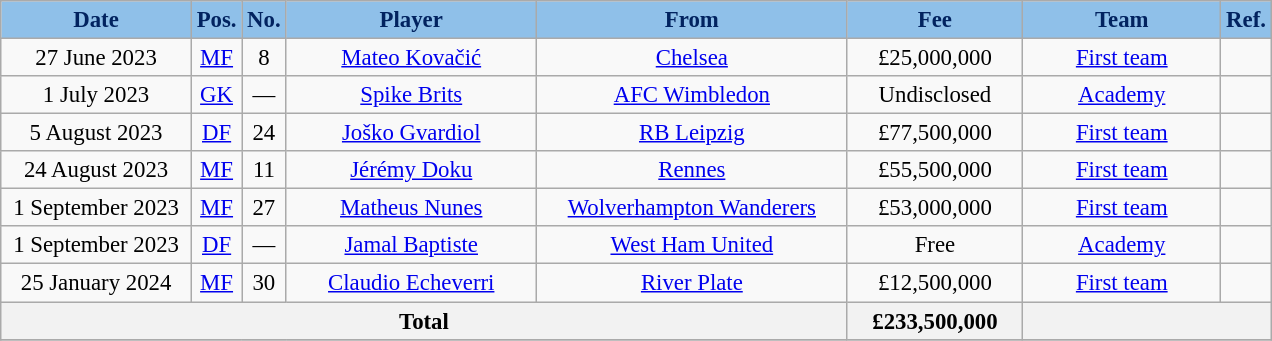<table class="wikitable" style="text-align:center; font-size:95%; ">
<tr>
<th style="background:#8FC0E9; color:#022360; width:120px;">Date</th>
<th style="background:#8FC0E9; color:#022360; width:20px;">Pos.</th>
<th style="background:#8FC0E9; color:#022360; width:20px;">No.</th>
<th style="background:#8FC0E9; color:#022360; width:160px;">Player</th>
<th style="background:#8FC0E9; color:#022360; width:200px;">From</th>
<th style="background:#8FC0E9; color:#022360; width:110px;">Fee</th>
<th style="background:#8FC0E9; color:#022360; width:125px;">Team</th>
<th style="background:#8FC0E9; color:#022360; width:25px;">Ref.</th>
</tr>
<tr>
<td>27 June 2023</td>
<td><a href='#'>MF</a></td>
<td>8</td>
<td> <a href='#'>Mateo Kovačić</a></td>
<td><a href='#'>Chelsea</a></td>
<td>£25,000,000</td>
<td><a href='#'>First team</a></td>
<td></td>
</tr>
<tr>
<td>1 July 2023</td>
<td><a href='#'>GK</a></td>
<td>—</td>
<td> <a href='#'>Spike Brits</a></td>
<td><a href='#'>AFC Wimbledon</a></td>
<td>Undisclosed</td>
<td><a href='#'>Academy</a></td>
<td></td>
</tr>
<tr>
<td>5 August 2023</td>
<td><a href='#'>DF</a></td>
<td>24</td>
<td> <a href='#'>Joško Gvardiol</a></td>
<td> <a href='#'>RB Leipzig</a></td>
<td>£77,500,000</td>
<td><a href='#'>First team</a></td>
<td></td>
</tr>
<tr>
<td>24 August 2023</td>
<td><a href='#'>MF</a></td>
<td>11</td>
<td> <a href='#'>Jérémy Doku</a></td>
<td> <a href='#'>Rennes</a></td>
<td>£55,500,000</td>
<td><a href='#'>First team</a></td>
<td></td>
</tr>
<tr>
<td>1 September 2023</td>
<td><a href='#'>MF</a></td>
<td>27</td>
<td> <a href='#'>Matheus Nunes</a></td>
<td><a href='#'>Wolverhampton Wanderers</a></td>
<td>£53,000,000</td>
<td><a href='#'>First team</a></td>
<td></td>
</tr>
<tr>
<td>1 September 2023</td>
<td><a href='#'>DF</a></td>
<td>—</td>
<td> <a href='#'>Jamal Baptiste</a></td>
<td><a href='#'>West Ham United</a></td>
<td>Free</td>
<td><a href='#'>Academy</a></td>
<td></td>
</tr>
<tr>
<td>25 January 2024</td>
<td><a href='#'>MF</a></td>
<td>30</td>
<td> <a href='#'>Claudio Echeverri</a></td>
<td> <a href='#'>River Plate</a></td>
<td>£12,500,000</td>
<td><a href='#'>First team</a></td>
<td></td>
</tr>
<tr>
<th colspan="5">Total</th>
<th colspan="1">£233,500,000</th>
<th colspan="2"></th>
</tr>
<tr>
</tr>
</table>
